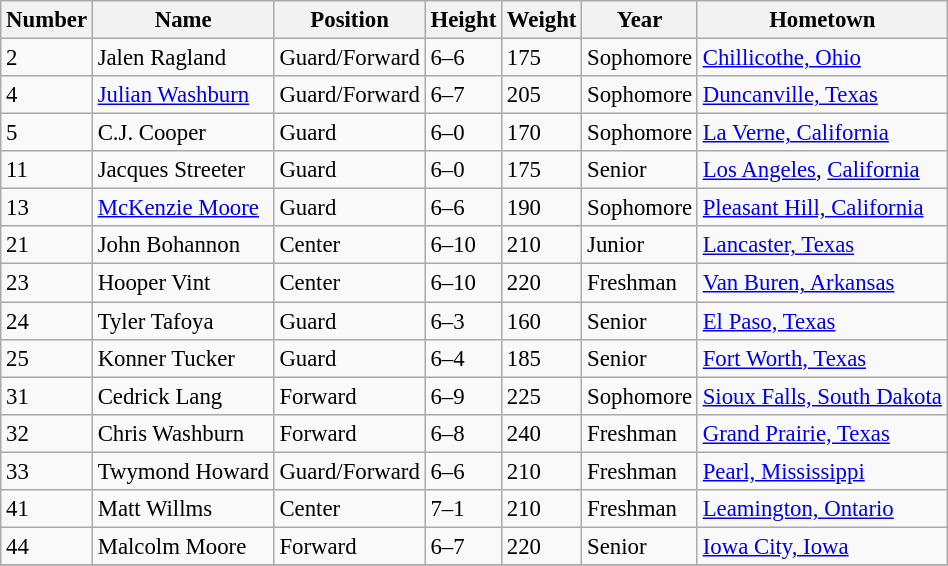<table class="wikitable" style="font-size: 95%;">
<tr>
<th>Number</th>
<th>Name</th>
<th>Position</th>
<th>Height</th>
<th>Weight</th>
<th>Year</th>
<th>Hometown</th>
</tr>
<tr>
<td>2</td>
<td>Jalen Ragland</td>
<td>Guard/Forward</td>
<td>6–6</td>
<td>175</td>
<td>Sophomore</td>
<td><a href='#'>Chillicothe, Ohio</a></td>
</tr>
<tr>
<td>4</td>
<td><a href='#'>Julian Washburn</a></td>
<td>Guard/Forward</td>
<td>6–7</td>
<td>205</td>
<td>Sophomore</td>
<td><a href='#'>Duncanville, Texas</a></td>
</tr>
<tr>
<td>5</td>
<td>C.J. Cooper</td>
<td>Guard</td>
<td>6–0</td>
<td>170</td>
<td>Sophomore</td>
<td><a href='#'>La Verne, California</a></td>
</tr>
<tr>
<td>11</td>
<td>Jacques Streeter</td>
<td>Guard</td>
<td>6–0</td>
<td>175</td>
<td>Senior</td>
<td><a href='#'>Los Angeles</a>, <a href='#'>California</a></td>
</tr>
<tr>
<td>13</td>
<td><a href='#'>McKenzie Moore</a></td>
<td>Guard</td>
<td>6–6</td>
<td>190</td>
<td>Sophomore</td>
<td><a href='#'>Pleasant Hill, California</a></td>
</tr>
<tr>
<td>21</td>
<td>John Bohannon</td>
<td>Center</td>
<td>6–10</td>
<td>210</td>
<td>Junior</td>
<td><a href='#'>Lancaster, Texas</a></td>
</tr>
<tr>
<td>23</td>
<td>Hooper Vint</td>
<td>Center</td>
<td>6–10</td>
<td>220</td>
<td>Freshman</td>
<td><a href='#'>Van Buren, Arkansas</a></td>
</tr>
<tr>
<td>24</td>
<td>Tyler Tafoya</td>
<td>Guard</td>
<td>6–3</td>
<td>160</td>
<td>Senior</td>
<td><a href='#'>El Paso, Texas</a></td>
</tr>
<tr>
<td>25</td>
<td>Konner Tucker</td>
<td>Guard</td>
<td>6–4</td>
<td>185</td>
<td>Senior</td>
<td><a href='#'>Fort Worth, Texas</a></td>
</tr>
<tr>
<td>31</td>
<td>Cedrick Lang</td>
<td>Forward</td>
<td>6–9</td>
<td>225</td>
<td>Sophomore</td>
<td><a href='#'>Sioux Falls, South Dakota</a></td>
</tr>
<tr>
<td>32</td>
<td>Chris Washburn</td>
<td>Forward</td>
<td>6–8</td>
<td>240</td>
<td>Freshman</td>
<td><a href='#'>Grand Prairie, Texas</a></td>
</tr>
<tr>
<td>33</td>
<td>Twymond Howard</td>
<td>Guard/Forward</td>
<td>6–6</td>
<td>210</td>
<td>Freshman</td>
<td><a href='#'>Pearl, Mississippi</a></td>
</tr>
<tr>
<td>41</td>
<td>Matt Willms</td>
<td>Center</td>
<td>7–1</td>
<td>210</td>
<td>Freshman</td>
<td><a href='#'>Leamington, Ontario</a></td>
</tr>
<tr>
<td>44</td>
<td>Malcolm Moore</td>
<td>Forward</td>
<td>6–7</td>
<td>220</td>
<td>Senior</td>
<td><a href='#'>Iowa City, Iowa</a></td>
</tr>
<tr>
</tr>
</table>
